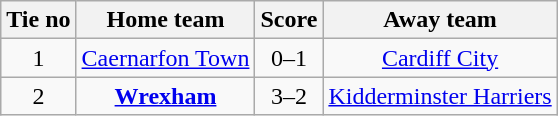<table class="wikitable" style="text-align: center">
<tr>
<th>Tie no</th>
<th>Home team</th>
<th>Score</th>
<th>Away team</th>
</tr>
<tr>
<td>1</td>
<td><a href='#'>Caernarfon Town</a></td>
<td>0–1</td>
<td><a href='#'>Cardiff City</a></td>
</tr>
<tr>
<td>2</td>
<td><strong><a href='#'>Wrexham</a></strong></td>
<td>3–2</td>
<td><a href='#'>Kidderminster Harriers</a></td>
</tr>
</table>
